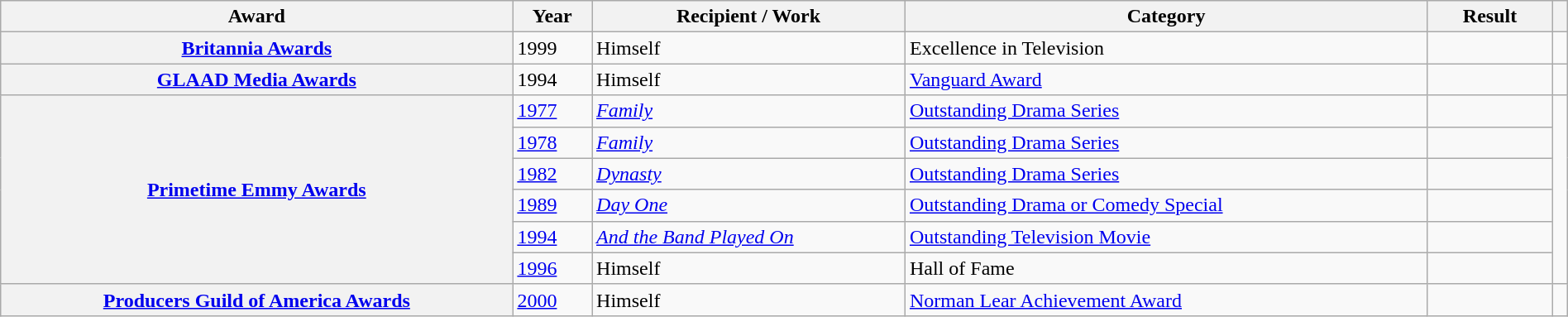<table class="wikitable sortable plainrowheaders" style="width: 100%;">
<tr>
<th scope="col" class="unsortable">Award</th>
<th scope="col" class="unsortable">Year</th>
<th scope="col" style="width: 20%;" class="unsortable">Recipient / Work</th>
<th scope="col" class="unsortable">Category</th>
<th scope="col" style="width: 8%;" class="unsortable">Result</th>
<th scope="col" class="unsortable"></th>
</tr>
<tr>
<th scope="row" scope="row"><a href='#'>Britannia Awards</a></th>
<td>1999</td>
<td>Himself</td>
<td>Excellence in Television</td>
<td></td>
<td style="text-align:center;"></td>
</tr>
<tr>
<th scope="row" scope="row"><a href='#'>GLAAD Media Awards</a></th>
<td>1994</td>
<td>Himself</td>
<td><a href='#'>Vanguard Award</a></td>
<td></td>
<td style="text-align:center;"></td>
</tr>
<tr>
<th scope="row" scope="row" rowspan="6"><a href='#'>Primetime Emmy Awards</a></th>
<td><a href='#'>1977</a></td>
<td><em><a href='#'>Family</a></em></td>
<td><a href='#'>Outstanding Drama Series</a></td>
<td></td>
<td style="text-align:center;" rowspan="6"></td>
</tr>
<tr>
<td><a href='#'>1978</a></td>
<td><em><a href='#'>Family</a></em></td>
<td><a href='#'>Outstanding Drama Series</a></td>
<td></td>
</tr>
<tr>
<td><a href='#'>1982</a></td>
<td><em><a href='#'>Dynasty</a></em></td>
<td><a href='#'>Outstanding Drama Series</a></td>
<td></td>
</tr>
<tr>
<td><a href='#'>1989</a></td>
<td><em><a href='#'>Day One</a></em></td>
<td><a href='#'>Outstanding Drama or Comedy Special</a></td>
<td></td>
</tr>
<tr>
<td><a href='#'>1994</a></td>
<td><em><a href='#'>And the Band Played On</a></em></td>
<td><a href='#'>Outstanding Television Movie</a></td>
<td></td>
</tr>
<tr>
<td><a href='#'>1996</a></td>
<td>Himself</td>
<td>Hall of Fame</td>
<td></td>
</tr>
<tr>
<th scope="row" scope="row"><a href='#'>Producers Guild of America Awards</a></th>
<td><a href='#'>2000</a></td>
<td>Himself</td>
<td><a href='#'>Norman Lear Achievement Award</a></td>
<td></td>
<td style="text-align:center;"></td>
</tr>
</table>
